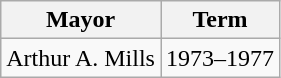<table class="wikitable">
<tr>
<th>Mayor</th>
<th>Term</th>
</tr>
<tr>
<td>Arthur A. Mills</td>
<td>1973–1977</td>
</tr>
</table>
